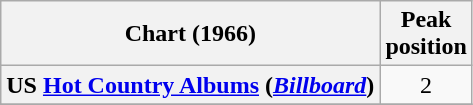<table class="wikitable plainrowheaders" style="text-align:center">
<tr>
<th scope="col">Chart (1966)</th>
<th scope="col">Peak<br>position</th>
</tr>
<tr>
<th scope = "row">US <a href='#'>Hot Country Albums</a> (<em><a href='#'>Billboard</a></em>)</th>
<td>2</td>
</tr>
<tr>
</tr>
</table>
